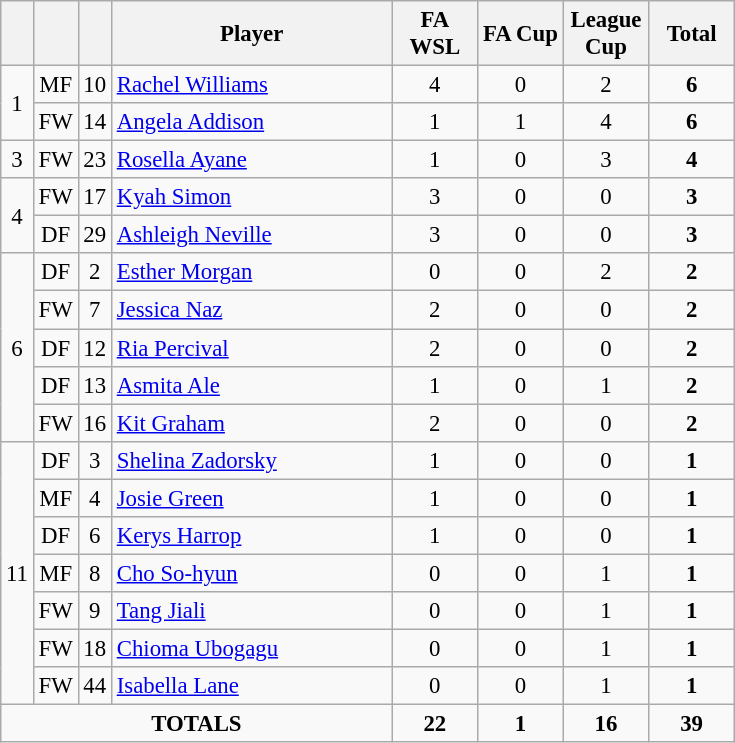<table class="wikitable sortable" style="font-size: 95%; text-align: center;">
<tr>
<th width=10></th>
<th width=10></th>
<th width=10></th>
<th width=180>Player</th>
<th width=50>FA WSL</th>
<th width=50>FA Cup</th>
<th width=50>League Cup</th>
<th width=50>Total</th>
</tr>
<tr>
<td rowspan=2>1</td>
<td>MF</td>
<td>10</td>
<td align=left> <a href='#'>Rachel Williams</a></td>
<td>4</td>
<td>0</td>
<td>2</td>
<td><strong>6</strong></td>
</tr>
<tr>
<td>FW</td>
<td>14</td>
<td align=left> <a href='#'>Angela Addison</a></td>
<td>1</td>
<td>1</td>
<td>4</td>
<td><strong>6</strong></td>
</tr>
<tr>
<td>3</td>
<td>FW</td>
<td>23</td>
<td align=left> <a href='#'>Rosella Ayane</a></td>
<td>1</td>
<td>0</td>
<td>3</td>
<td><strong>4</strong></td>
</tr>
<tr>
<td rowspan=2>4</td>
<td>FW</td>
<td>17</td>
<td align=left> <a href='#'>Kyah Simon</a></td>
<td>3</td>
<td>0</td>
<td>0</td>
<td><strong>3</strong></td>
</tr>
<tr>
<td>DF</td>
<td>29</td>
<td align=left> <a href='#'>Ashleigh Neville</a></td>
<td>3</td>
<td>0</td>
<td>0</td>
<td><strong>3</strong></td>
</tr>
<tr>
<td rowspan=5>6</td>
<td>DF</td>
<td>2</td>
<td align=left> <a href='#'>Esther Morgan</a></td>
<td>0</td>
<td>0</td>
<td>2</td>
<td><strong>2</strong></td>
</tr>
<tr>
<td>FW</td>
<td>7</td>
<td align=left> <a href='#'>Jessica Naz</a></td>
<td>2</td>
<td>0</td>
<td>0</td>
<td><strong>2</strong></td>
</tr>
<tr>
<td>DF</td>
<td>12</td>
<td align=left> <a href='#'>Ria Percival</a></td>
<td>2</td>
<td>0</td>
<td>0</td>
<td><strong>2</strong></td>
</tr>
<tr>
<td>DF</td>
<td>13</td>
<td align=left> <a href='#'>Asmita Ale</a></td>
<td>1</td>
<td>0</td>
<td>1</td>
<td><strong>2</strong></td>
</tr>
<tr>
<td>FW</td>
<td>16</td>
<td align=left> <a href='#'>Kit Graham</a></td>
<td>2</td>
<td>0</td>
<td>0</td>
<td><strong>2</strong></td>
</tr>
<tr>
<td rowspan=7>11</td>
<td>DF</td>
<td>3</td>
<td align=left> <a href='#'>Shelina Zadorsky</a></td>
<td>1</td>
<td>0</td>
<td>0</td>
<td><strong>1</strong></td>
</tr>
<tr>
<td>MF</td>
<td>4</td>
<td align=left> <a href='#'>Josie Green</a></td>
<td>1</td>
<td>0</td>
<td>0</td>
<td><strong>1</strong></td>
</tr>
<tr>
<td>DF</td>
<td>6</td>
<td align=left> <a href='#'>Kerys Harrop</a></td>
<td>1</td>
<td>0</td>
<td>0</td>
<td><strong>1</strong></td>
</tr>
<tr>
<td>MF</td>
<td>8</td>
<td align=left> <a href='#'>Cho So-hyun</a></td>
<td>0</td>
<td>0</td>
<td>1</td>
<td><strong>1</strong></td>
</tr>
<tr>
<td>FW</td>
<td>9</td>
<td align=left> <a href='#'>Tang Jiali</a></td>
<td>0</td>
<td>0</td>
<td>1</td>
<td><strong>1</strong></td>
</tr>
<tr>
<td>FW</td>
<td>18</td>
<td align=left> <a href='#'>Chioma Ubogagu</a></td>
<td>0</td>
<td>0</td>
<td>1</td>
<td><strong>1</strong></td>
</tr>
<tr>
<td>FW</td>
<td>44</td>
<td align=left> <a href='#'>Isabella Lane</a></td>
<td>0</td>
<td>0</td>
<td>1</td>
<td><strong>1</strong></td>
</tr>
<tr>
<td colspan="4"><strong>TOTALS</strong></td>
<td><strong>22</strong></td>
<td><strong>1</strong></td>
<td><strong>16</strong></td>
<td><strong>39</strong></td>
</tr>
</table>
